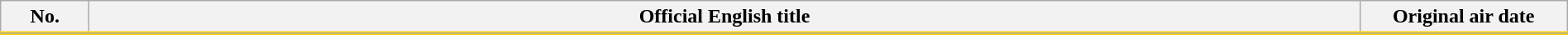<table class="wikitable" style="width:100%; margin:auto; background:#FFF;">
<tr style="border-bottom: 3px solid #FFD300;">
<th style="width:4em;">No.</th>
<th>Official English title</th>
<th style="width:10em;">Original air date</th>
</tr>
<tr>
</tr>
</table>
